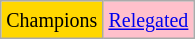<table class="wikitable" bgcolor="Gold">
<tr>
<td bgcolor=Gold><small>Champions</small></td>
<td bgcolor=Pink><small><a href='#'>Relegated</a></small></td>
</tr>
</table>
